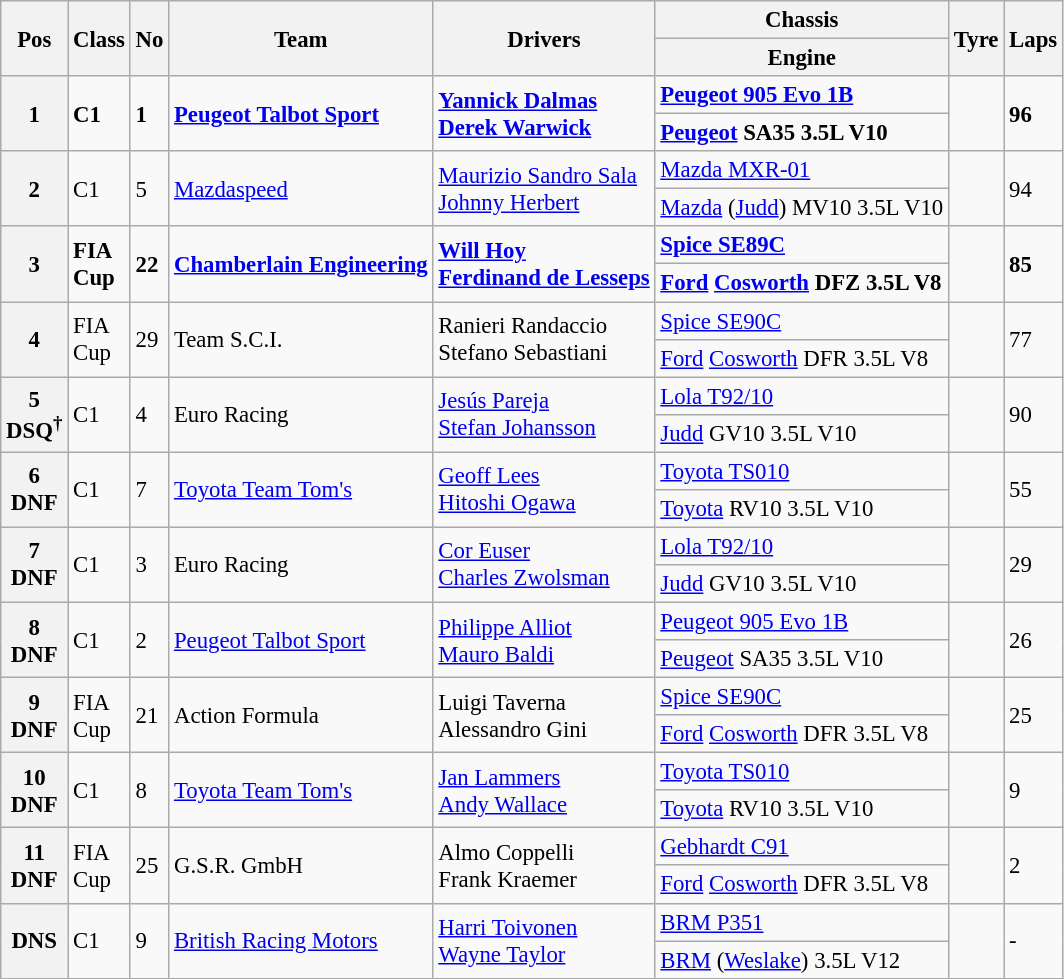<table class="wikitable" style="font-size: 95%;">
<tr>
<th rowspan=2>Pos</th>
<th rowspan=2>Class</th>
<th rowspan=2>No</th>
<th rowspan=2>Team</th>
<th rowspan=2>Drivers</th>
<th>Chassis</th>
<th rowspan=2>Tyre</th>
<th rowspan=2>Laps</th>
</tr>
<tr>
<th>Engine</th>
</tr>
<tr style="font-weight:bold">
<th rowspan=2>1</th>
<td rowspan=2>C1</td>
<td rowspan=2>1</td>
<td rowspan=2> <a href='#'>Peugeot Talbot Sport</a></td>
<td rowspan=2> <a href='#'>Yannick Dalmas</a><br> <a href='#'>Derek Warwick</a></td>
<td><a href='#'>Peugeot 905 Evo 1B</a></td>
<td rowspan=2></td>
<td rowspan=2>96</td>
</tr>
<tr style="font-weight:bold">
<td><a href='#'>Peugeot</a> SA35 3.5L V10</td>
</tr>
<tr>
<th rowspan=2>2</th>
<td rowspan=2>C1</td>
<td rowspan=2>5</td>
<td rowspan=2> <a href='#'>Mazdaspeed</a></td>
<td rowspan=2> <a href='#'>Maurizio Sandro Sala</a><br> <a href='#'>Johnny Herbert</a></td>
<td><a href='#'>Mazda MXR-01</a></td>
<td rowspan=2></td>
<td rowspan=2>94</td>
</tr>
<tr>
<td><a href='#'>Mazda</a> (<a href='#'>Judd</a>) MV10 3.5L V10</td>
</tr>
<tr style="font-weight:bold">
<th rowspan=2>3</th>
<td rowspan=2>FIA<br>Cup</td>
<td rowspan=2>22</td>
<td rowspan=2> <a href='#'>Chamberlain Engineering</a></td>
<td rowspan=2> <a href='#'>Will Hoy</a><br> <a href='#'>Ferdinand de Lesseps</a></td>
<td><a href='#'>Spice SE89C</a></td>
<td rowspan=2></td>
<td rowspan=2>85</td>
</tr>
<tr style="font-weight:bold">
<td><a href='#'>Ford</a> <a href='#'>Cosworth</a> DFZ 3.5L V8</td>
</tr>
<tr>
<th rowspan=2>4</th>
<td rowspan=2>FIA<br>Cup</td>
<td rowspan=2>29</td>
<td rowspan=2> Team S.C.I.</td>
<td rowspan=2> Ranieri Randaccio<br> Stefano Sebastiani</td>
<td><a href='#'>Spice SE90C</a></td>
<td rowspan=2></td>
<td rowspan=2>77</td>
</tr>
<tr>
<td><a href='#'>Ford</a> <a href='#'>Cosworth</a> DFR 3.5L V8</td>
</tr>
<tr>
<th rowspan=2>5<br>DSQ<sup>†</sup></th>
<td rowspan=2>C1</td>
<td rowspan=2>4</td>
<td rowspan=2> Euro Racing</td>
<td rowspan=2> <a href='#'>Jesús Pareja</a><br> <a href='#'>Stefan Johansson</a></td>
<td><a href='#'>Lola T92/10</a></td>
<td rowspan=2></td>
<td rowspan=2>90</td>
</tr>
<tr>
<td><a href='#'>Judd</a> GV10 3.5L V10</td>
</tr>
<tr>
<th rowspan=2>6<br>DNF</th>
<td rowspan=2>C1</td>
<td rowspan=2>7</td>
<td rowspan=2> <a href='#'>Toyota Team Tom's</a></td>
<td rowspan=2> <a href='#'>Geoff Lees</a><br> <a href='#'>Hitoshi Ogawa</a></td>
<td><a href='#'>Toyota TS010</a></td>
<td rowspan=2></td>
<td rowspan=2>55</td>
</tr>
<tr>
<td><a href='#'>Toyota</a> RV10 3.5L V10</td>
</tr>
<tr>
<th rowspan=2>7<br>DNF</th>
<td rowspan=2>C1</td>
<td rowspan=2>3</td>
<td rowspan=2> Euro Racing</td>
<td rowspan=2> <a href='#'>Cor Euser</a><br> <a href='#'>Charles Zwolsman</a></td>
<td><a href='#'>Lola T92/10</a></td>
<td rowspan=2></td>
<td rowspan=2>29</td>
</tr>
<tr>
<td><a href='#'>Judd</a> GV10 3.5L V10</td>
</tr>
<tr>
<th rowspan=2>8<br>DNF</th>
<td rowspan=2>C1</td>
<td rowspan=2>2</td>
<td rowspan=2> <a href='#'>Peugeot Talbot Sport</a></td>
<td rowspan=2> <a href='#'>Philippe Alliot</a><br> <a href='#'>Mauro Baldi</a></td>
<td><a href='#'>Peugeot 905 Evo 1B</a></td>
<td rowspan=2></td>
<td rowspan=2>26</td>
</tr>
<tr>
<td><a href='#'>Peugeot</a> SA35 3.5L V10</td>
</tr>
<tr>
<th rowspan=2>9<br>DNF</th>
<td rowspan=2>FIA<br>Cup</td>
<td rowspan=2>21</td>
<td rowspan=2> Action Formula</td>
<td rowspan=2> Luigi Taverna<br> Alessandro Gini</td>
<td><a href='#'>Spice SE90C</a></td>
<td rowspan=2></td>
<td rowspan=2>25</td>
</tr>
<tr>
<td><a href='#'>Ford</a> <a href='#'>Cosworth</a> DFR 3.5L V8</td>
</tr>
<tr>
<th rowspan=2>10<br>DNF</th>
<td rowspan=2>C1</td>
<td rowspan=2>8</td>
<td rowspan=2> <a href='#'>Toyota Team Tom's</a></td>
<td rowspan=2> <a href='#'>Jan Lammers</a><br> <a href='#'>Andy Wallace</a></td>
<td><a href='#'>Toyota TS010</a></td>
<td rowspan=2></td>
<td rowspan=2>9</td>
</tr>
<tr>
<td><a href='#'>Toyota</a> RV10 3.5L V10</td>
</tr>
<tr>
<th rowspan=2>11<br>DNF</th>
<td rowspan=2>FIA<br>Cup</td>
<td rowspan=2>25</td>
<td rowspan=2> G.S.R. GmbH</td>
<td rowspan=2> Almo Coppelli<br> Frank Kraemer</td>
<td><a href='#'>Gebhardt C91</a></td>
<td rowspan=2></td>
<td rowspan=2>2</td>
</tr>
<tr>
<td><a href='#'>Ford</a> <a href='#'>Cosworth</a> DFR 3.5L V8</td>
</tr>
<tr>
<th rowspan=2>DNS</th>
<td rowspan=2>C1</td>
<td rowspan=2>9</td>
<td rowspan=2> <a href='#'>British Racing Motors</a></td>
<td rowspan=2> <a href='#'>Harri Toivonen</a><br> <a href='#'>Wayne Taylor</a></td>
<td><a href='#'>BRM P351</a></td>
<td rowspan=2></td>
<td rowspan=2>-</td>
</tr>
<tr>
<td><a href='#'>BRM</a> (<a href='#'>Weslake</a>) 3.5L V12</td>
</tr>
</table>
